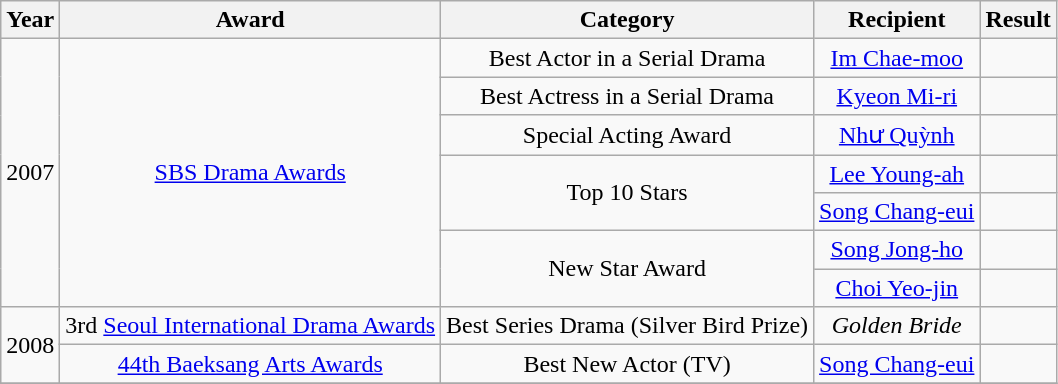<table class="wikitable" style="text-align:center;">
<tr>
<th>Year</th>
<th>Award</th>
<th>Category</th>
<th>Recipient</th>
<th>Result</th>
</tr>
<tr>
<td rowspan=7>2007</td>
<td rowspan=7><a href='#'>SBS Drama Awards</a></td>
<td>Best Actor in a Serial Drama</td>
<td><a href='#'>Im Chae-moo</a></td>
<td></td>
</tr>
<tr>
<td>Best Actress in a Serial Drama</td>
<td><a href='#'>Kyeon Mi-ri</a></td>
<td></td>
</tr>
<tr>
<td>Special Acting Award</td>
<td><a href='#'>Như Quỳnh</a></td>
<td></td>
</tr>
<tr>
<td rowspan=2>Top 10 Stars</td>
<td><a href='#'>Lee Young-ah</a></td>
<td></td>
</tr>
<tr>
<td><a href='#'>Song Chang-eui</a></td>
<td></td>
</tr>
<tr>
<td rowspan=2>New Star Award</td>
<td><a href='#'>Song Jong-ho</a></td>
<td></td>
</tr>
<tr>
<td><a href='#'>Choi Yeo-jin</a></td>
<td></td>
</tr>
<tr>
<td rowspan=2>2008</td>
<td>3rd <a href='#'>Seoul International Drama Awards</a></td>
<td>Best Series Drama (Silver Bird Prize)</td>
<td><em>Golden Bride</em></td>
<td></td>
</tr>
<tr>
<td><a href='#'>44th Baeksang Arts Awards</a></td>
<td>Best New Actor (TV)</td>
<td><a href='#'>Song Chang-eui</a></td>
<td></td>
</tr>
<tr>
</tr>
</table>
